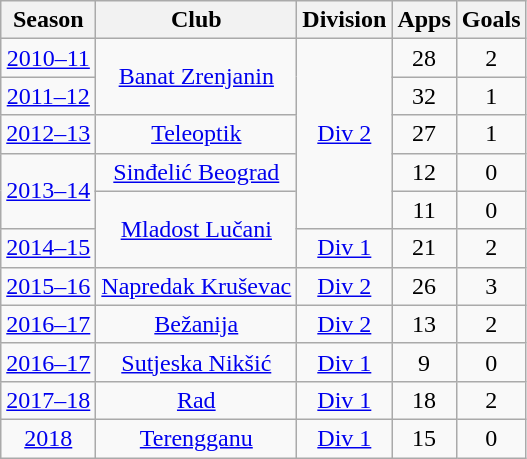<table class="wikitable" style="text-align:center">
<tr>
<th>Season</th>
<th>Club</th>
<th>Division</th>
<th>Apps</th>
<th>Goals</th>
</tr>
<tr>
<td><a href='#'>2010–11</a></td>
<td rowspan="2"><a href='#'>Banat Zrenjanin</a></td>
<td rowspan="5"><a href='#'>Div 2</a></td>
<td>28</td>
<td>2</td>
</tr>
<tr>
<td><a href='#'>2011–12</a></td>
<td>32</td>
<td>1</td>
</tr>
<tr>
<td><a href='#'>2012–13</a></td>
<td rowspan="1"><a href='#'>Teleoptik</a></td>
<td>27</td>
<td>1</td>
</tr>
<tr>
<td rowspan="2"><a href='#'>2013–14</a></td>
<td rowspan="1"><a href='#'>Sinđelić Beograd</a></td>
<td>12</td>
<td>0</td>
</tr>
<tr>
<td rowspan="2"><a href='#'>Mladost Lučani</a></td>
<td>11</td>
<td>0</td>
</tr>
<tr>
<td><a href='#'>2014–15</a></td>
<td rowspan="1"><a href='#'>Div 1</a></td>
<td>21</td>
<td>2</td>
</tr>
<tr>
<td><a href='#'>2015–16</a></td>
<td rowspan="1"><a href='#'>Napredak Kruševac</a></td>
<td rowspan="1"><a href='#'>Div 2</a></td>
<td>26</td>
<td>3</td>
</tr>
<tr>
<td><a href='#'>2016–17</a></td>
<td rowspan="1"><a href='#'>Bežanija</a></td>
<td rowspan="1"><a href='#'>Div 2</a></td>
<td>13</td>
<td>2</td>
</tr>
<tr>
<td><a href='#'>2016–17</a></td>
<td rowspan="1"><a href='#'>Sutjeska Nikšić</a></td>
<td rowspan="1"><a href='#'>Div 1</a></td>
<td>9</td>
<td>0</td>
</tr>
<tr>
<td><a href='#'>2017–18</a></td>
<td rowspan="1"><a href='#'>Rad</a></td>
<td rowspan="1"><a href='#'>Div 1</a></td>
<td>18</td>
<td>2</td>
</tr>
<tr>
<td><a href='#'>2018</a></td>
<td rowspan="1"><a href='#'>Terengganu</a></td>
<td rowspan="1"><a href='#'>Div 1</a></td>
<td>15</td>
<td>0</td>
</tr>
</table>
